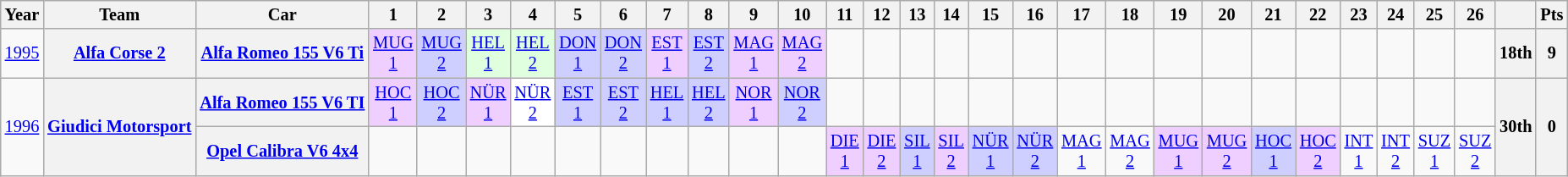<table class="wikitable" border="1" style="text-align:center; font-size:85%;">
<tr>
<th>Year</th>
<th>Team</th>
<th>Car</th>
<th>1</th>
<th>2</th>
<th>3</th>
<th>4</th>
<th>5</th>
<th>6</th>
<th>7</th>
<th>8</th>
<th>9</th>
<th>10</th>
<th>11</th>
<th>12</th>
<th>13</th>
<th>14</th>
<th>15</th>
<th>16</th>
<th>17</th>
<th>18</th>
<th>19</th>
<th>20</th>
<th>21</th>
<th>22</th>
<th>23</th>
<th>24</th>
<th>25</th>
<th>26</th>
<th></th>
<th>Pts</th>
</tr>
<tr>
<td><a href='#'>1995</a></td>
<th><a href='#'>Alfa Corse 2</a></th>
<th><a href='#'>Alfa Romeo 155 V6 Ti</a></th>
<td style="background:#EFCFFF;"><a href='#'>MUG<br>1</a><br></td>
<td style="background:#CFCFFF;"><a href='#'>MUG<br>2</a><br></td>
<td style="background:#DFFFDF;"><a href='#'>HEL<br>1</a><br></td>
<td style="background:#DFFFDF;"><a href='#'>HEL<br>2</a><br></td>
<td style="background:#CFCFFF;"><a href='#'>DON<br>1</a><br></td>
<td style="background:#CFCFFF;"><a href='#'>DON<br>2</a><br></td>
<td style="background:#EFCFFF;"><a href='#'>EST<br>1</a><br></td>
<td style="background:#CFCFFF;"><a href='#'>EST<br>2</a><br></td>
<td style="background:#EFCFFF;"><a href='#'>MAG<br>1</a><br></td>
<td style="background:#EFCFFF;"><a href='#'>MAG<br>2</a><br></td>
<td></td>
<td></td>
<td></td>
<td></td>
<td></td>
<td></td>
<td></td>
<td></td>
<td></td>
<td></td>
<td></td>
<td></td>
<td></td>
<td></td>
<td></td>
<td></td>
<th>18th</th>
<th>9</th>
</tr>
<tr>
<td rowspan=2><a href='#'>1996</a></td>
<th rowspan=2><a href='#'>Giudici Motorsport</a></th>
<th><a href='#'>Alfa Romeo 155 V6 TI</a></th>
<td style="background:#EFCFFF;"><a href='#'>HOC<br>1</a><br></td>
<td style="background:#CFCFFF;"><a href='#'>HOC<br>2</a><br></td>
<td style="background:#EFCFFF;"><a href='#'>NÜR<br>1</a><br></td>
<td style="background:#FFFFFF;"><a href='#'>NÜR<br>2</a><br></td>
<td style="background:#CFCFFF;"><a href='#'>EST<br>1</a><br></td>
<td style="background:#CFCFFF;"><a href='#'>EST<br>2</a><br></td>
<td style="background:#CFCFFF;"><a href='#'>HEL<br>1</a><br></td>
<td style="background:#CFCFFF;"><a href='#'>HEL<br>2</a><br></td>
<td style="background:#EFCFFF;"><a href='#'>NOR<br>1</a><br></td>
<td style="background:#CFCFFF;"><a href='#'>NOR<br>2</a><br></td>
<td></td>
<td></td>
<td></td>
<td></td>
<td></td>
<td></td>
<td></td>
<td></td>
<td></td>
<td></td>
<td></td>
<td></td>
<td></td>
<td></td>
<td></td>
<td></td>
<th rowspan=2>30th</th>
<th rowspan=2>0</th>
</tr>
<tr>
<th><a href='#'>Opel Calibra V6 4x4</a></th>
<td></td>
<td></td>
<td></td>
<td></td>
<td></td>
<td></td>
<td></td>
<td></td>
<td></td>
<td></td>
<td style="background:#EFCFFF;"><a href='#'>DIE<br>1</a><br></td>
<td style="background:#EFCFFF;"><a href='#'>DIE<br>2</a><br></td>
<td style="background:#CFCFFF;"><a href='#'>SIL<br>1</a><br></td>
<td style="background:#EFCFFF;"><a href='#'>SIL<br>2</a><br></td>
<td style="background:#CFCFFF;"><a href='#'>NÜR<br>1</a><br></td>
<td style="background:#CFCFFF;"><a href='#'>NÜR<br>2</a><br></td>
<td><a href='#'>MAG<br>1</a></td>
<td><a href='#'>MAG<br>2</a></td>
<td style="background:#EFCFFF;"><a href='#'>MUG<br>1</a><br></td>
<td style="background:#EFCFFF;"><a href='#'>MUG<br>2</a><br></td>
<td style="background:#CFCFFF;"><a href='#'>HOC<br>1</a><br></td>
<td style="background:#EFCFFF;"><a href='#'>HOC<br>2</a><br></td>
<td><a href='#'>INT<br>1</a></td>
<td><a href='#'>INT<br>2</a></td>
<td><a href='#'>SUZ<br>1</a></td>
<td><a href='#'>SUZ<br>2</a></td>
</tr>
</table>
